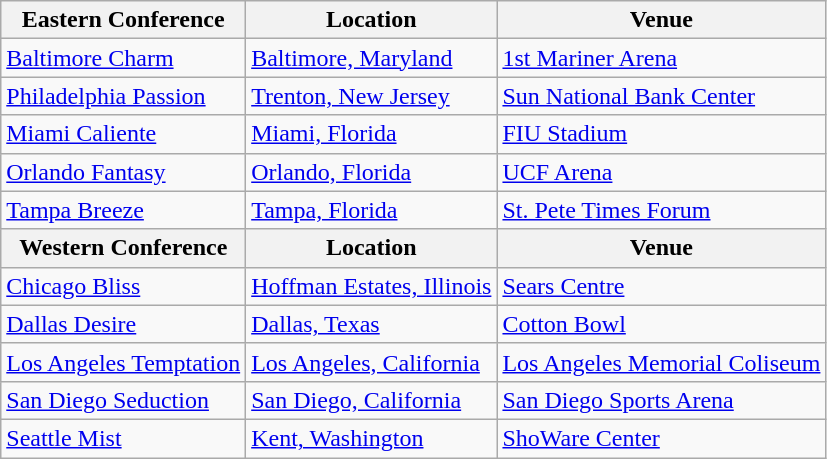<table class="wikitable">
<tr>
<th>Eastern Conference</th>
<th>Location</th>
<th>Venue</th>
</tr>
<tr>
<td><a href='#'>Baltimore Charm</a></td>
<td><a href='#'>Baltimore, Maryland</a></td>
<td><a href='#'>1st Mariner Arena</a></td>
</tr>
<tr>
<td><a href='#'>Philadelphia Passion</a></td>
<td><a href='#'>Trenton, New Jersey</a></td>
<td><a href='#'>Sun National Bank Center</a></td>
</tr>
<tr>
<td><a href='#'>Miami Caliente</a></td>
<td><a href='#'>Miami, Florida</a></td>
<td><a href='#'>FIU Stadium</a></td>
</tr>
<tr>
<td><a href='#'>Orlando Fantasy</a></td>
<td><a href='#'>Orlando, Florida</a></td>
<td><a href='#'>UCF Arena</a></td>
</tr>
<tr>
<td><a href='#'>Tampa Breeze</a></td>
<td><a href='#'>Tampa, Florida</a></td>
<td><a href='#'>St. Pete Times Forum</a></td>
</tr>
<tr>
<th>Western Conference</th>
<th>Location</th>
<th>Venue</th>
</tr>
<tr>
<td><a href='#'>Chicago Bliss</a></td>
<td><a href='#'>Hoffman Estates, Illinois</a></td>
<td><a href='#'>Sears Centre</a></td>
</tr>
<tr>
<td><a href='#'>Dallas Desire</a></td>
<td><a href='#'>Dallas, Texas</a></td>
<td><a href='#'>Cotton Bowl</a></td>
</tr>
<tr>
<td><a href='#'>Los Angeles Temptation</a></td>
<td><a href='#'>Los Angeles, California</a></td>
<td><a href='#'>Los Angeles Memorial Coliseum</a></td>
</tr>
<tr>
<td><a href='#'>San Diego Seduction</a></td>
<td><a href='#'>San Diego, California</a></td>
<td><a href='#'>San Diego Sports Arena</a></td>
</tr>
<tr>
<td><a href='#'>Seattle Mist</a></td>
<td><a href='#'>Kent, Washington</a></td>
<td><a href='#'>ShoWare Center</a></td>
</tr>
</table>
